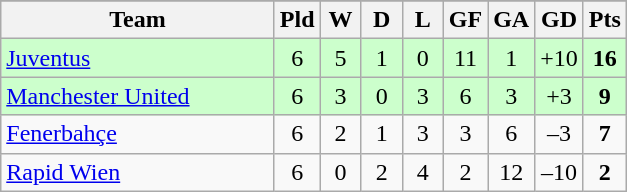<table class="wikitable" style="text-align:center">
<tr>
</tr>
<tr>
<th width=175>Team</th>
<th width=20>Pld</th>
<th width=20>W</th>
<th width=20>D</th>
<th width=20>L</th>
<th width=20>GF</th>
<th width=20>GA</th>
<th width=20>GD</th>
<th width=20>Pts</th>
</tr>
<tr style="background:#cfc;">
<td align="left"> <a href='#'>Juventus</a></td>
<td>6</td>
<td>5</td>
<td>1</td>
<td>0</td>
<td>11</td>
<td>1</td>
<td>+10</td>
<td><strong>16</strong></td>
</tr>
<tr style="background:#cfc;">
<td align="left"> <a href='#'>Manchester United</a></td>
<td>6</td>
<td>3</td>
<td>0</td>
<td>3</td>
<td>6</td>
<td>3</td>
<td>+3</td>
<td><strong>9</strong></td>
</tr>
<tr>
<td align="left"> <a href='#'>Fenerbahçe</a></td>
<td>6</td>
<td>2</td>
<td>1</td>
<td>3</td>
<td>3</td>
<td>6</td>
<td>–3</td>
<td><strong>7</strong></td>
</tr>
<tr>
<td align="left"> <a href='#'>Rapid Wien</a></td>
<td>6</td>
<td>0</td>
<td>2</td>
<td>4</td>
<td>2</td>
<td>12</td>
<td>–10</td>
<td><strong>2</strong></td>
</tr>
</table>
